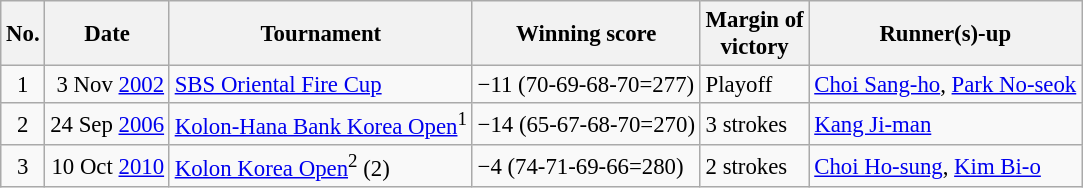<table class="wikitable" style="font-size:95%;">
<tr>
<th>No.</th>
<th>Date</th>
<th>Tournament</th>
<th>Winning score</th>
<th>Margin of<br>victory</th>
<th>Runner(s)-up</th>
</tr>
<tr>
<td align=center>1</td>
<td align=right>3 Nov <a href='#'>2002</a></td>
<td><a href='#'>SBS Oriental Fire Cup</a></td>
<td>−11 (70-69-68-70=277)</td>
<td>Playoff</td>
<td> <a href='#'>Choi Sang-ho</a>,  <a href='#'>Park No-seok</a></td>
</tr>
<tr>
<td align=center>2</td>
<td align=right>24 Sep <a href='#'>2006</a></td>
<td><a href='#'>Kolon-Hana Bank Korea Open</a><sup>1</sup></td>
<td>−14 (65-67-68-70=270)</td>
<td>3 strokes</td>
<td> <a href='#'>Kang Ji-man</a></td>
</tr>
<tr>
<td align=center>3</td>
<td align=right>10 Oct <a href='#'>2010</a></td>
<td><a href='#'>Kolon Korea Open</a><sup>2</sup> (2)</td>
<td>−4 (74-71-69-66=280)</td>
<td>2 strokes</td>
<td> <a href='#'>Choi Ho-sung</a>,  <a href='#'>Kim Bi-o</a></td>
</tr>
</table>
